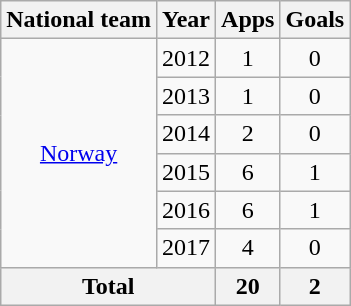<table class="wikitable" style="text-align:center;">
<tr>
<th>National team</th>
<th>Year</th>
<th>Apps</th>
<th>Goals</th>
</tr>
<tr>
<td rowspan="6"><a href='#'>Norway</a></td>
<td>2012</td>
<td>1</td>
<td>0</td>
</tr>
<tr>
<td>2013</td>
<td>1</td>
<td>0</td>
</tr>
<tr>
<td>2014</td>
<td>2</td>
<td>0</td>
</tr>
<tr>
<td>2015</td>
<td>6</td>
<td>1</td>
</tr>
<tr>
<td>2016</td>
<td>6</td>
<td>1</td>
</tr>
<tr>
<td>2017</td>
<td>4</td>
<td>0</td>
</tr>
<tr>
<th colspan=2>Total</th>
<th>20</th>
<th>2</th>
</tr>
</table>
